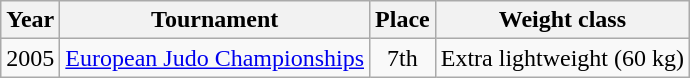<table class=wikitable>
<tr>
<th>Year</th>
<th>Tournament</th>
<th>Place</th>
<th>Weight class</th>
</tr>
<tr>
<td>2005</td>
<td><a href='#'>European Judo Championships</a></td>
<td align="center">7th</td>
<td>Extra lightweight (60 kg)</td>
</tr>
</table>
